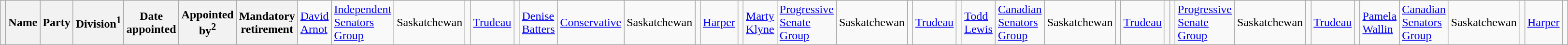<table class="sortable wikitable">
<tr>
<th class="unsortable"></th>
<th>Name</th>
<th>Party</th>
<th>Division<sup>1</sup></th>
<th>Date appointed</th>
<th>Appointed by<sup>2</sup></th>
<th>Mandatory retirement<br></th>
<td><a href='#'>David Arnot</a></td>
<td><a href='#'>Independent Senators Group</a></td>
<td>Saskatchewan</td>
<td></td>
<td><a href='#'>Trudeau</a></td>
<td><br></td>
<td><a href='#'>Denise Batters</a></td>
<td><a href='#'>Conservative</a></td>
<td>Saskatchewan</td>
<td></td>
<td><a href='#'>Harper</a></td>
<td><br></td>
<td><a href='#'>Marty Klyne</a></td>
<td><a href='#'>Progressive Senate Group</a></td>
<td>Saskatchewan</td>
<td></td>
<td><a href='#'>Trudeau</a></td>
<td><br></td>
<td><a href='#'>Todd Lewis</a></td>
<td><a href='#'>Canadian Senators Group</a></td>
<td>Saskatchewan</td>
<td></td>
<td><a href='#'>Trudeau</a></td>
<td><br></td>
<td></td>
<td><a href='#'>Progressive Senate Group</a></td>
<td>Saskatchewan</td>
<td></td>
<td><a href='#'>Trudeau</a></td>
<td><br></td>
<td><a href='#'>Pamela Wallin</a></td>
<td><a href='#'>Canadian Senators Group</a></td>
<td>Saskatchewan</td>
<td></td>
<td><a href='#'>Harper</a></td>
<td></td>
</tr>
</table>
